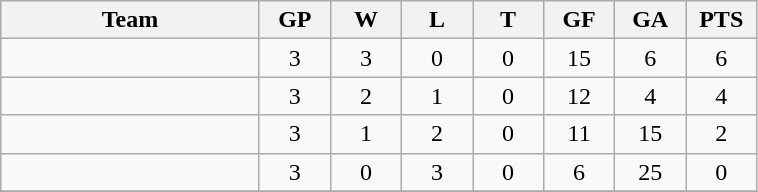<table class="wikitable" style="text-align:center;">
<tr>
<th width=165>Team</th>
<th width=40>GP</th>
<th width=40>W</th>
<th width=40>L</th>
<th width=40>T</th>
<th width=40>GF</th>
<th width=40>GA</th>
<th width=40>PTS</th>
</tr>
<tr>
<td style="text-align:left;"></td>
<td>3</td>
<td>3</td>
<td>0</td>
<td>0</td>
<td>15</td>
<td>6</td>
<td>6</td>
</tr>
<tr>
<td style="text-align:left;"></td>
<td>3</td>
<td>2</td>
<td>1</td>
<td>0</td>
<td>12</td>
<td>4</td>
<td>4</td>
</tr>
<tr>
<td style="text-align:left;"></td>
<td>3</td>
<td>1</td>
<td>2</td>
<td>0</td>
<td>11</td>
<td>15</td>
<td>2</td>
</tr>
<tr>
<td style="text-align:left;"></td>
<td>3</td>
<td>0</td>
<td>3</td>
<td>0</td>
<td>6</td>
<td>25</td>
<td>0</td>
</tr>
<tr>
</tr>
</table>
